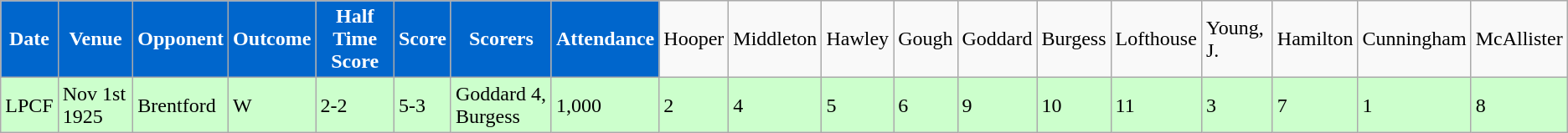<table class="wikitable">
<tr>
<td style="background:#0066CC; color:#FFFFFF; text-align:center;"><strong>Date</strong></td>
<td style="background:#0066CC; color:#FFFFFF; text-align:center;"><strong>Venue</strong></td>
<td style="background:#0066CC; color:#FFFFFF; text-align:center;"><strong>Opponent</strong></td>
<td style="background:#0066CC; color:#FFFFFF; text-align:center;"><strong>Outcome</strong></td>
<td style="background:#0066CC; color:#FFFFFF; text-align:center;"><strong>Half Time Score</strong></td>
<td style="background:#0066CC; color:#FFFFFF; text-align:center;"><strong>Score</strong></td>
<td style="background:#0066CC; color:#FFFFFF; text-align:center;"><strong>Scorers</strong></td>
<td style="background:#0066CC; color:#FFFFFF; text-align:center;"><strong>Attendance</strong></td>
<td>Hooper</td>
<td>Middleton</td>
<td>Hawley</td>
<td>Gough</td>
<td>Goddard</td>
<td>Burgess</td>
<td>Lofthouse</td>
<td>Young, J.</td>
<td>Hamilton</td>
<td>Cunningham</td>
<td>McAllister</td>
</tr>
<tr bgcolor="#CCFFCC">
<td>LPCF</td>
<td>Nov 1st 1925</td>
<td>Brentford</td>
<td>W</td>
<td>2-2</td>
<td>5-3</td>
<td>Goddard 4, Burgess</td>
<td>1,000</td>
<td>2</td>
<td>4</td>
<td>5</td>
<td>6</td>
<td>9</td>
<td>10</td>
<td>11</td>
<td>3</td>
<td>7</td>
<td>1</td>
<td>8</td>
</tr>
</table>
